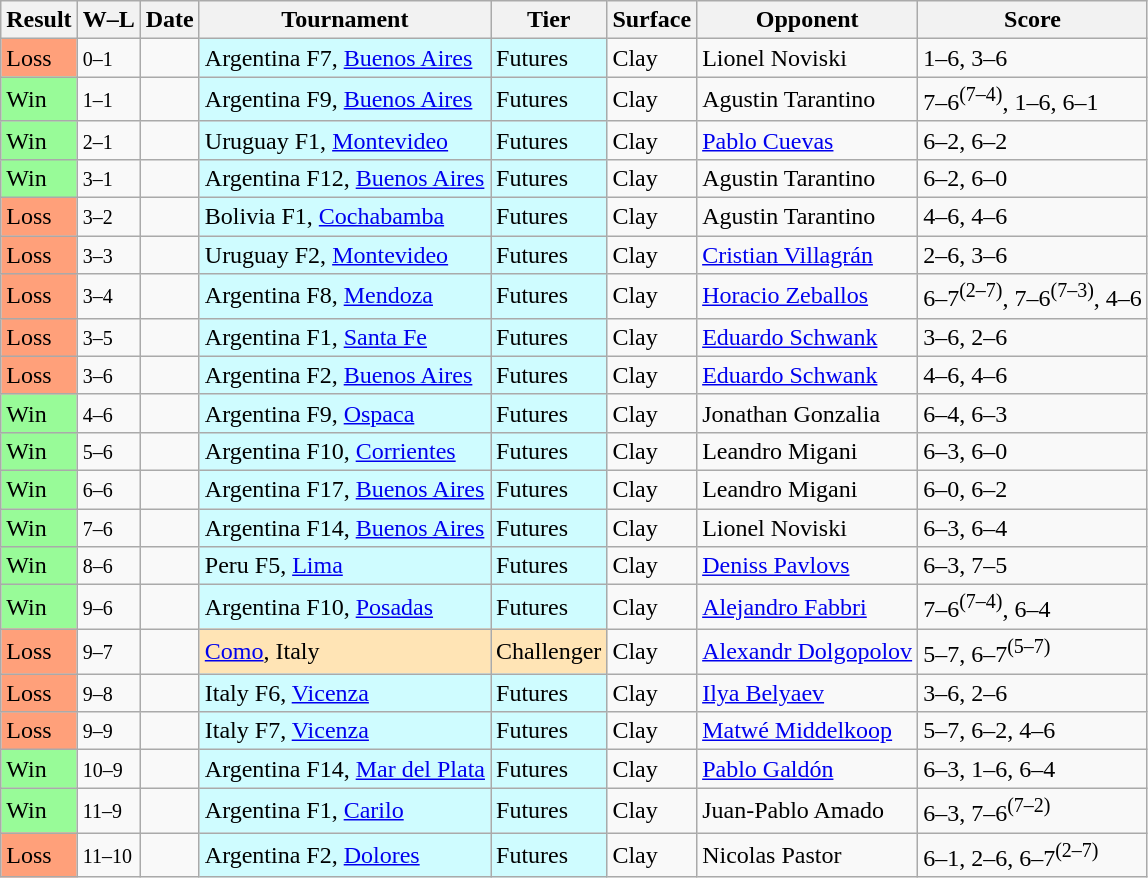<table class="sortable wikitable">
<tr>
<th>Result</th>
<th class="unsortable">W–L</th>
<th>Date</th>
<th>Tournament</th>
<th>Tier</th>
<th>Surface</th>
<th>Opponent</th>
<th class="unsortable">Score</th>
</tr>
<tr>
<td bgcolor=FFA07A>Loss</td>
<td><small>0–1</small></td>
<td></td>
<td style="background:#cffcff;">Argentina F7, <a href='#'>Buenos Aires</a></td>
<td style="background:#cffcff;">Futures</td>
<td>Clay</td>
<td> Lionel Noviski</td>
<td>1–6, 3–6</td>
</tr>
<tr>
<td bgcolor=98FB98>Win</td>
<td><small>1–1</small></td>
<td></td>
<td style="background:#cffcff;">Argentina F9, <a href='#'>Buenos Aires</a></td>
<td style="background:#cffcff;">Futures</td>
<td>Clay</td>
<td> Agustin Tarantino</td>
<td>7–6<sup>(7–4)</sup>, 1–6, 6–1</td>
</tr>
<tr>
<td bgcolor=98FB98>Win</td>
<td><small>2–1</small></td>
<td></td>
<td style="background:#cffcff;">Uruguay F1, <a href='#'>Montevideo</a></td>
<td style="background:#cffcff;">Futures</td>
<td>Clay</td>
<td> <a href='#'>Pablo Cuevas</a></td>
<td>6–2, 6–2</td>
</tr>
<tr>
<td bgcolor=98FB98>Win</td>
<td><small>3–1</small></td>
<td></td>
<td style="background:#cffcff;">Argentina F12, <a href='#'>Buenos Aires</a></td>
<td style="background:#cffcff;">Futures</td>
<td>Clay</td>
<td> Agustin Tarantino</td>
<td>6–2, 6–0</td>
</tr>
<tr>
<td bgcolor=FFA07A>Loss</td>
<td><small>3–2</small></td>
<td></td>
<td style="background:#cffcff;">Bolivia F1, <a href='#'>Cochabamba</a></td>
<td style="background:#cffcff;">Futures</td>
<td>Clay</td>
<td> Agustin Tarantino</td>
<td>4–6, 4–6</td>
</tr>
<tr>
<td bgcolor=FFA07A>Loss</td>
<td><small>3–3</small></td>
<td></td>
<td style="background:#cffcff;">Uruguay F2, <a href='#'>Montevideo</a></td>
<td style="background:#cffcff;">Futures</td>
<td>Clay</td>
<td> <a href='#'>Cristian Villagrán</a></td>
<td>2–6, 3–6</td>
</tr>
<tr>
<td bgcolor=FFA07A>Loss</td>
<td><small>3–4</small></td>
<td></td>
<td style="background:#cffcff;">Argentina F8, <a href='#'>Mendoza</a></td>
<td style="background:#cffcff;">Futures</td>
<td>Clay</td>
<td> <a href='#'>Horacio Zeballos</a></td>
<td>6–7<sup>(2–7)</sup>, 7–6<sup>(7–3)</sup>, 4–6</td>
</tr>
<tr>
<td bgcolor=FFA07A>Loss</td>
<td><small>3–5</small></td>
<td></td>
<td style="background:#cffcff;">Argentina F1, <a href='#'>Santa Fe</a></td>
<td style="background:#cffcff;">Futures</td>
<td>Clay</td>
<td> <a href='#'>Eduardo Schwank</a></td>
<td>3–6, 2–6</td>
</tr>
<tr>
<td bgcolor=FFA07A>Loss</td>
<td><small>3–6</small></td>
<td></td>
<td style="background:#cffcff;">Argentina F2, <a href='#'>Buenos Aires</a></td>
<td style="background:#cffcff;">Futures</td>
<td>Clay</td>
<td> <a href='#'>Eduardo Schwank</a></td>
<td>4–6, 4–6</td>
</tr>
<tr>
<td bgcolor=98FB98>Win</td>
<td><small>4–6</small></td>
<td></td>
<td style="background:#cffcff;">Argentina F9, <a href='#'>Ospaca</a></td>
<td style="background:#cffcff;">Futures</td>
<td>Clay</td>
<td> Jonathan Gonzalia</td>
<td>6–4, 6–3</td>
</tr>
<tr>
<td bgcolor=98FB98>Win</td>
<td><small>5–6</small></td>
<td></td>
<td style="background:#cffcff;">Argentina F10, <a href='#'>Corrientes</a></td>
<td style="background:#cffcff;">Futures</td>
<td>Clay</td>
<td> Leandro Migani</td>
<td>6–3, 6–0</td>
</tr>
<tr>
<td bgcolor=98FB98>Win</td>
<td><small>6–6</small></td>
<td></td>
<td style="background:#cffcff;">Argentina F17, <a href='#'>Buenos Aires</a></td>
<td style="background:#cffcff;">Futures</td>
<td>Clay</td>
<td> Leandro Migani</td>
<td>6–0, 6–2</td>
</tr>
<tr>
<td bgcolor=98FB98>Win</td>
<td><small>7–6</small></td>
<td></td>
<td style="background:#cffcff;">Argentina F14, <a href='#'>Buenos Aires</a></td>
<td style="background:#cffcff;">Futures</td>
<td>Clay</td>
<td> Lionel Noviski</td>
<td>6–3, 6–4</td>
</tr>
<tr>
<td bgcolor=98FB98>Win</td>
<td><small>8–6</small></td>
<td></td>
<td style="background:#cffcff;">Peru F5, <a href='#'>Lima</a></td>
<td style="background:#cffcff;">Futures</td>
<td>Clay</td>
<td> <a href='#'>Deniss Pavlovs</a></td>
<td>6–3, 7–5</td>
</tr>
<tr>
<td bgcolor=98FB98>Win</td>
<td><small>9–6</small></td>
<td></td>
<td style="background:#cffcff;">Argentina F10, <a href='#'>Posadas</a></td>
<td style="background:#cffcff;">Futures</td>
<td>Clay</td>
<td> <a href='#'>Alejandro Fabbri</a></td>
<td>7–6<sup>(7–4)</sup>, 6–4</td>
</tr>
<tr>
<td bgcolor=FFA07A>Loss</td>
<td><small>9–7</small></td>
<td></td>
<td style="background:moccasin;"><a href='#'>Como</a>, Italy</td>
<td style="background:moccasin;">Challenger</td>
<td>Clay</td>
<td> <a href='#'>Alexandr Dolgopolov</a></td>
<td>5–7, 6–7<sup>(5–7)</sup></td>
</tr>
<tr>
<td bgcolor=FFA07A>Loss</td>
<td><small>9–8</small></td>
<td></td>
<td style="background:#cffcff;">Italy F6, <a href='#'>Vicenza</a></td>
<td style="background:#cffcff;">Futures</td>
<td>Clay</td>
<td> <a href='#'>Ilya Belyaev</a></td>
<td>3–6, 2–6</td>
</tr>
<tr>
<td bgcolor=FFA07A>Loss</td>
<td><small>9–9</small></td>
<td></td>
<td style="background:#cffcff;">Italy F7, <a href='#'>Vicenza</a></td>
<td style="background:#cffcff;">Futures</td>
<td>Clay</td>
<td> <a href='#'>Matwé Middelkoop</a></td>
<td>5–7, 6–2, 4–6</td>
</tr>
<tr>
<td bgcolor=98FB98>Win</td>
<td><small>10–9</small></td>
<td></td>
<td style="background:#cffcff;">Argentina F14, <a href='#'>Mar del Plata</a></td>
<td style="background:#cffcff;">Futures</td>
<td>Clay</td>
<td> <a href='#'>Pablo Galdón</a></td>
<td>6–3, 1–6, 6–4</td>
</tr>
<tr>
<td bgcolor=98FB98>Win</td>
<td><small>11–9</small></td>
<td></td>
<td style="background:#cffcff;">Argentina F1, <a href='#'>Carilo</a></td>
<td style="background:#cffcff;">Futures</td>
<td>Clay</td>
<td> Juan-Pablo Amado</td>
<td>6–3, 7–6<sup>(7–2)</sup></td>
</tr>
<tr>
<td bgcolor=FFA07A>Loss</td>
<td><small>11–10</small></td>
<td></td>
<td style="background:#cffcff;">Argentina F2, <a href='#'>Dolores</a></td>
<td style="background:#cffcff;">Futures</td>
<td>Clay</td>
<td> Nicolas Pastor</td>
<td>6–1, 2–6, 6–7<sup>(2–7)</sup></td>
</tr>
</table>
